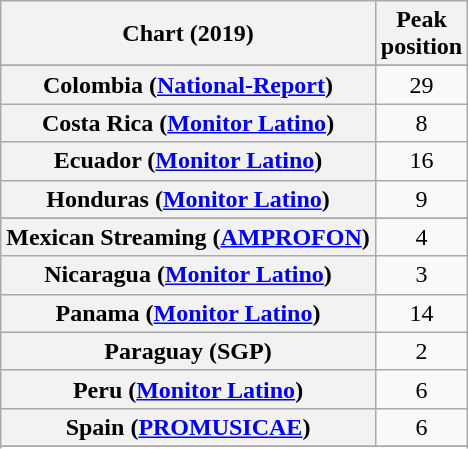<table class="wikitable sortable plainrowheaders" style="text-align:center">
<tr>
<th scope="col">Chart (2019)</th>
<th scope="col">Peak<br>position</th>
</tr>
<tr>
</tr>
<tr>
<th scope="row">Colombia (<a href='#'>National-Report</a>)</th>
<td>29</td>
</tr>
<tr>
<th scope="row">Costa Rica (<a href='#'>Monitor Latino</a>)</th>
<td>8</td>
</tr>
<tr>
<th scope="row">Ecuador (<a href='#'>Monitor Latino</a>)</th>
<td>16</td>
</tr>
<tr>
<th scope="row">Honduras (<a href='#'>Monitor Latino</a>)</th>
<td>9</td>
</tr>
<tr>
</tr>
<tr>
<th scope="row">Mexican Streaming (<a href='#'>AMPROFON</a>)</th>
<td>4</td>
</tr>
<tr>
<th scope="row">Nicaragua (<a href='#'>Monitor Latino</a>)</th>
<td>3</td>
</tr>
<tr>
<th scope="row">Panama (<a href='#'>Monitor Latino</a>)</th>
<td>14</td>
</tr>
<tr>
<th scope="row">Paraguay (SGP)</th>
<td>2</td>
</tr>
<tr>
<th scope="row">Peru (<a href='#'>Monitor Latino</a>)</th>
<td>6</td>
</tr>
<tr>
<th scope="row">Spain (<a href='#'>PROMUSICAE</a>)</th>
<td>6</td>
</tr>
<tr>
</tr>
<tr>
</tr>
<tr>
</tr>
</table>
